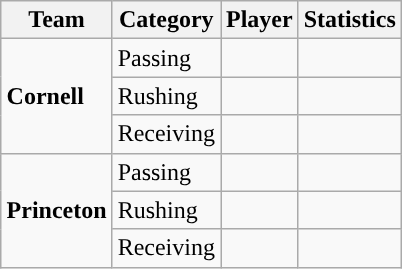<table class="wikitable" style="float: right;">
<tr>
<th>Team</th>
<th>Category</th>
<th>Player</th>
<th>Statistics</th>
</tr>
<tr>
<td rowspan=3><strong>Cornell</strong></td>
<td>Passing</td>
<td></td>
<td></td>
</tr>
<tr>
<td>Rushing</td>
<td></td>
<td></td>
</tr>
<tr>
<td>Receiving</td>
<td></td>
<td></td>
</tr>
<tr>
<td rowspan=3><strong>Princeton</strong></td>
<td>Passing</td>
<td></td>
<td></td>
</tr>
<tr>
<td>Rushing</td>
<td></td>
<td></td>
</tr>
<tr>
<td>Receiving</td>
<td></td>
<td></td>
</tr>
</table>
